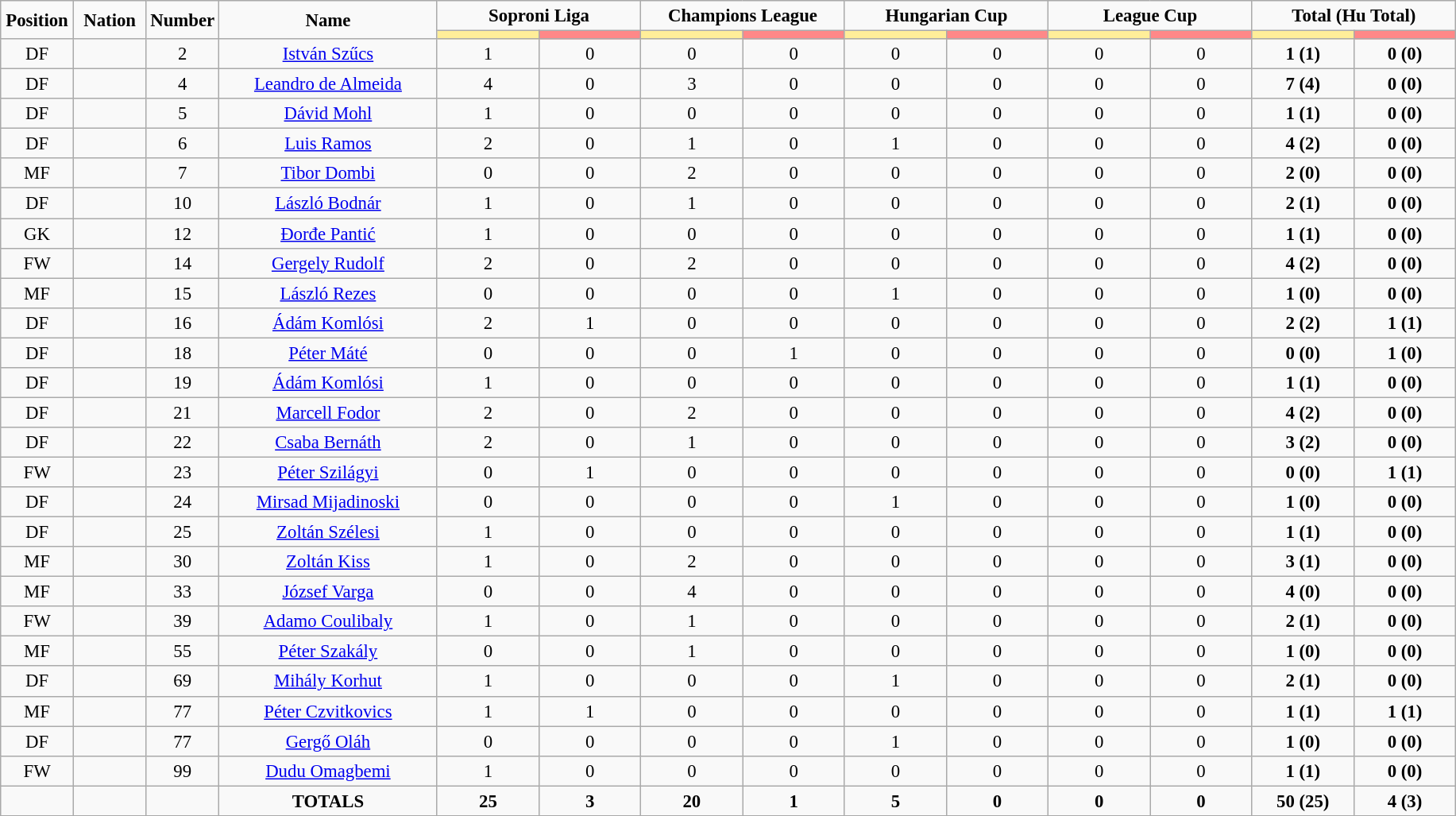<table class="wikitable" style="font-size: 95%; text-align: center;">
<tr>
<td rowspan="2" width="5%" align="center"><strong>Position</strong></td>
<td rowspan="2" width="5%" align="center"><strong>Nation</strong></td>
<td rowspan="2" width="5%" align="center"><strong>Number</strong></td>
<td rowspan="2" width="15%" align="center"><strong>Name</strong></td>
<td colspan="2" align="center"><strong>Soproni Liga</strong></td>
<td colspan="2" align="center"><strong>Champions League</strong></td>
<td colspan="2" align="center"><strong>Hungarian Cup</strong></td>
<td colspan="2" align="center"><strong>League Cup</strong></td>
<td colspan="2" align="center"><strong>Total (Hu Total)</strong></td>
</tr>
<tr>
<th width=60 style="background: #FFEE99"></th>
<th width=60 style="background: #FF8888"></th>
<th width=60 style="background: #FFEE99"></th>
<th width=60 style="background: #FF8888"></th>
<th width=60 style="background: #FFEE99"></th>
<th width=60 style="background: #FF8888"></th>
<th width=60 style="background: #FFEE99"></th>
<th width=60 style="background: #FF8888"></th>
<th width=60 style="background: #FFEE99"></th>
<th width=60 style="background: #FF8888"></th>
</tr>
<tr>
<td>DF</td>
<td></td>
<td>2</td>
<td><a href='#'>István Szűcs</a></td>
<td>1</td>
<td>0</td>
<td>0</td>
<td>0</td>
<td>0</td>
<td>0</td>
<td>0</td>
<td>0</td>
<td><strong>1 (1)</strong></td>
<td><strong>0 (0)</strong></td>
</tr>
<tr>
<td>DF</td>
<td></td>
<td>4</td>
<td><a href='#'>Leandro de Almeida</a></td>
<td>4</td>
<td>0</td>
<td>3</td>
<td>0</td>
<td>0</td>
<td>0</td>
<td>0</td>
<td>0</td>
<td><strong>7 (4)</strong></td>
<td><strong>0 (0)</strong></td>
</tr>
<tr>
<td>DF</td>
<td></td>
<td>5</td>
<td><a href='#'>Dávid Mohl</a></td>
<td>1</td>
<td>0</td>
<td>0</td>
<td>0</td>
<td>0</td>
<td>0</td>
<td>0</td>
<td>0</td>
<td><strong>1 (1)</strong></td>
<td><strong>0 (0)</strong></td>
</tr>
<tr>
<td>DF</td>
<td></td>
<td>6</td>
<td><a href='#'>Luis Ramos</a></td>
<td>2</td>
<td>0</td>
<td>1</td>
<td>0</td>
<td>1</td>
<td>0</td>
<td>0</td>
<td>0</td>
<td><strong>4 (2)</strong></td>
<td><strong>0 (0)</strong></td>
</tr>
<tr>
<td>MF</td>
<td></td>
<td>7</td>
<td><a href='#'>Tibor Dombi</a></td>
<td>0</td>
<td>0</td>
<td>2</td>
<td>0</td>
<td>0</td>
<td>0</td>
<td>0</td>
<td>0</td>
<td><strong>2 (0)</strong></td>
<td><strong>0 (0)</strong></td>
</tr>
<tr>
<td>DF</td>
<td></td>
<td>10</td>
<td><a href='#'>László Bodnár</a></td>
<td>1</td>
<td>0</td>
<td>1</td>
<td>0</td>
<td>0</td>
<td>0</td>
<td>0</td>
<td>0</td>
<td><strong>2 (1)</strong></td>
<td><strong>0 (0)</strong></td>
</tr>
<tr>
<td>GK</td>
<td></td>
<td>12</td>
<td><a href='#'>Đorđe Pantić</a></td>
<td>1</td>
<td>0</td>
<td>0</td>
<td>0</td>
<td>0</td>
<td>0</td>
<td>0</td>
<td>0</td>
<td><strong>1 (1)</strong></td>
<td><strong>0 (0)</strong></td>
</tr>
<tr>
<td>FW</td>
<td></td>
<td>14</td>
<td><a href='#'>Gergely Rudolf</a></td>
<td>2</td>
<td>0</td>
<td>2</td>
<td>0</td>
<td>0</td>
<td>0</td>
<td>0</td>
<td>0</td>
<td><strong>4 (2)</strong></td>
<td><strong>0 (0)</strong></td>
</tr>
<tr>
<td>MF</td>
<td></td>
<td>15</td>
<td><a href='#'>László Rezes</a></td>
<td>0</td>
<td>0</td>
<td>0</td>
<td>0</td>
<td>1</td>
<td>0</td>
<td>0</td>
<td>0</td>
<td><strong>1 (0)</strong></td>
<td><strong>0 (0)</strong></td>
</tr>
<tr>
<td>DF</td>
<td></td>
<td>16</td>
<td><a href='#'>Ádám Komlósi</a></td>
<td>2</td>
<td>1</td>
<td>0</td>
<td>0</td>
<td>0</td>
<td>0</td>
<td>0</td>
<td>0</td>
<td><strong>2 (2)</strong></td>
<td><strong>1 (1)</strong></td>
</tr>
<tr>
<td>DF</td>
<td></td>
<td>18</td>
<td><a href='#'>Péter Máté</a></td>
<td>0</td>
<td>0</td>
<td>0</td>
<td>1</td>
<td>0</td>
<td>0</td>
<td>0</td>
<td>0</td>
<td><strong>0 (0)</strong></td>
<td><strong>1 (0)</strong></td>
</tr>
<tr>
<td>DF</td>
<td></td>
<td>19</td>
<td><a href='#'>Ádám Komlósi</a></td>
<td>1</td>
<td>0</td>
<td>0</td>
<td>0</td>
<td>0</td>
<td>0</td>
<td>0</td>
<td>0</td>
<td><strong>1 (1)</strong></td>
<td><strong>0 (0)</strong></td>
</tr>
<tr>
<td>DF</td>
<td></td>
<td>21</td>
<td><a href='#'>Marcell Fodor</a></td>
<td>2</td>
<td>0</td>
<td>2</td>
<td>0</td>
<td>0</td>
<td>0</td>
<td>0</td>
<td>0</td>
<td><strong>4 (2)</strong></td>
<td><strong>0 (0)</strong></td>
</tr>
<tr>
<td>DF</td>
<td></td>
<td>22</td>
<td><a href='#'>Csaba Bernáth</a></td>
<td>2</td>
<td>0</td>
<td>1</td>
<td>0</td>
<td>0</td>
<td>0</td>
<td>0</td>
<td>0</td>
<td><strong>3 (2)</strong></td>
<td><strong>0 (0)</strong></td>
</tr>
<tr>
<td>FW</td>
<td></td>
<td>23</td>
<td><a href='#'>Péter Szilágyi</a></td>
<td>0</td>
<td>1</td>
<td>0</td>
<td>0</td>
<td>0</td>
<td>0</td>
<td>0</td>
<td>0</td>
<td><strong>0 (0)</strong></td>
<td><strong>1 (1)</strong></td>
</tr>
<tr>
<td>DF</td>
<td></td>
<td>24</td>
<td><a href='#'>Mirsad Mijadinoski</a></td>
<td>0</td>
<td>0</td>
<td>0</td>
<td>0</td>
<td>1</td>
<td>0</td>
<td>0</td>
<td>0</td>
<td><strong>1 (0)</strong></td>
<td><strong>0 (0)</strong></td>
</tr>
<tr>
<td>DF</td>
<td></td>
<td>25</td>
<td><a href='#'>Zoltán Szélesi</a></td>
<td>1</td>
<td>0</td>
<td>0</td>
<td>0</td>
<td>0</td>
<td>0</td>
<td>0</td>
<td>0</td>
<td><strong>1 (1)</strong></td>
<td><strong>0 (0)</strong></td>
</tr>
<tr>
<td>MF</td>
<td></td>
<td>30</td>
<td><a href='#'>Zoltán Kiss</a></td>
<td>1</td>
<td>0</td>
<td>2</td>
<td>0</td>
<td>0</td>
<td>0</td>
<td>0</td>
<td>0</td>
<td><strong>3 (1)</strong></td>
<td><strong>0 (0)</strong></td>
</tr>
<tr>
<td>MF</td>
<td></td>
<td>33</td>
<td><a href='#'>József Varga</a></td>
<td>0</td>
<td>0</td>
<td>4</td>
<td>0</td>
<td>0</td>
<td>0</td>
<td>0</td>
<td>0</td>
<td><strong>4 (0)</strong></td>
<td><strong>0 (0)</strong></td>
</tr>
<tr>
<td>FW</td>
<td></td>
<td>39</td>
<td><a href='#'>Adamo Coulibaly</a></td>
<td>1</td>
<td>0</td>
<td>1</td>
<td>0</td>
<td>0</td>
<td>0</td>
<td>0</td>
<td>0</td>
<td><strong>2 (1)</strong></td>
<td><strong>0 (0)</strong></td>
</tr>
<tr>
<td>MF</td>
<td></td>
<td>55</td>
<td><a href='#'>Péter Szakály</a></td>
<td>0</td>
<td>0</td>
<td>1</td>
<td>0</td>
<td>0</td>
<td>0</td>
<td>0</td>
<td>0</td>
<td><strong>1 (0)</strong></td>
<td><strong>0 (0)</strong></td>
</tr>
<tr>
<td>DF</td>
<td></td>
<td>69</td>
<td><a href='#'>Mihály Korhut</a></td>
<td>1</td>
<td>0</td>
<td>0</td>
<td>0</td>
<td>1</td>
<td>0</td>
<td>0</td>
<td>0</td>
<td><strong>2 (1)</strong></td>
<td><strong>0 (0)</strong></td>
</tr>
<tr>
<td>MF</td>
<td></td>
<td>77</td>
<td><a href='#'>Péter Czvitkovics</a></td>
<td>1</td>
<td>1</td>
<td>0</td>
<td>0</td>
<td>0</td>
<td>0</td>
<td>0</td>
<td>0</td>
<td><strong>1 (1)</strong></td>
<td><strong>1 (1)</strong></td>
</tr>
<tr>
<td>DF</td>
<td></td>
<td>77</td>
<td><a href='#'>Gergő Oláh</a></td>
<td>0</td>
<td>0</td>
<td>0</td>
<td>0</td>
<td>1</td>
<td>0</td>
<td>0</td>
<td>0</td>
<td><strong>1 (0)</strong></td>
<td><strong>0 (0)</strong></td>
</tr>
<tr>
<td>FW</td>
<td></td>
<td>99</td>
<td><a href='#'>Dudu Omagbemi</a></td>
<td>1</td>
<td>0</td>
<td>0</td>
<td>0</td>
<td>0</td>
<td>0</td>
<td>0</td>
<td>0</td>
<td><strong>1 (1)</strong></td>
<td><strong>0 (0)</strong></td>
</tr>
<tr>
<td></td>
<td></td>
<td></td>
<td><strong>TOTALS</strong></td>
<td><strong>25</strong></td>
<td><strong>3</strong></td>
<td><strong>20</strong></td>
<td><strong>1</strong></td>
<td><strong>5</strong></td>
<td><strong>0</strong></td>
<td><strong>0</strong></td>
<td><strong>0</strong></td>
<td><strong>50 (25)</strong></td>
<td><strong>4 (3)</strong></td>
</tr>
<tr>
</tr>
</table>
